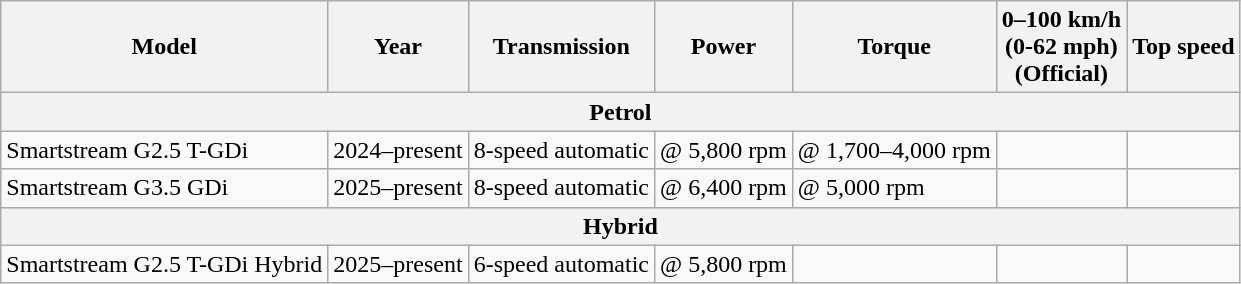<table class="wikitable collapsible">
<tr>
<th>Model</th>
<th>Year</th>
<th>Transmission</th>
<th>Power</th>
<th>Torque</th>
<th>0–100 km/h<br>(0-62 mph)<br>(Official)</th>
<th>Top speed</th>
</tr>
<tr>
<th colspan=7>Petrol</th>
</tr>
<tr>
<td>Smartstream G2.5 T-GDi</td>
<td>2024–present</td>
<td>8-speed automatic</td>
<td> @ 5,800 rpm</td>
<td> @ 1,700–4,000 rpm</td>
<td></td>
<td></td>
</tr>
<tr>
<td>Smartstream G3.5 GDi</td>
<td>2025–present</td>
<td>8-speed automatic</td>
<td> @ 6,400 rpm</td>
<td> @ 5,000 rpm</td>
<td></td>
<td></td>
</tr>
<tr>
<th colspan=7>Hybrid</th>
</tr>
<tr>
<td>Smartstream G2.5 T-GDi Hybrid</td>
<td>2025–present</td>
<td>6-speed automatic</td>
<td> @ 5,800 rpm</td>
<td></td>
<td></td>
<td></td>
</tr>
</table>
